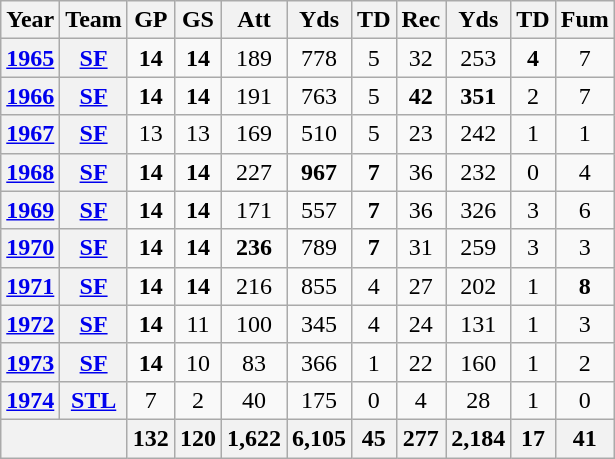<table class="wikitable" style="text-align: center">
<tr>
<th>Year</th>
<th>Team</th>
<th>GP</th>
<th>GS</th>
<th>Att</th>
<th>Yds</th>
<th>TD</th>
<th>Rec</th>
<th>Yds</th>
<th>TD</th>
<th>Fum</th>
</tr>
<tr>
<th><a href='#'>1965</a></th>
<th><a href='#'>SF</a></th>
<td><strong>14</strong></td>
<td><strong>14</strong></td>
<td>189</td>
<td>778</td>
<td>5</td>
<td>32</td>
<td>253</td>
<td><strong>4</strong></td>
<td>7</td>
</tr>
<tr>
<th><a href='#'>1966</a></th>
<th><a href='#'>SF</a></th>
<td><strong>14</strong></td>
<td><strong>14</strong></td>
<td>191</td>
<td>763</td>
<td>5</td>
<td><strong>42</strong></td>
<td><strong>351</strong></td>
<td>2</td>
<td>7</td>
</tr>
<tr>
<th><a href='#'>1967</a></th>
<th><a href='#'>SF</a></th>
<td>13</td>
<td>13</td>
<td>169</td>
<td>510</td>
<td>5</td>
<td>23</td>
<td>242</td>
<td>1</td>
<td>1</td>
</tr>
<tr>
<th><a href='#'>1968</a></th>
<th><a href='#'>SF</a></th>
<td><strong>14</strong></td>
<td><strong>14</strong></td>
<td>227</td>
<td><strong>967</strong></td>
<td><strong>7</strong></td>
<td>36</td>
<td>232</td>
<td>0</td>
<td>4</td>
</tr>
<tr>
<th><a href='#'>1969</a></th>
<th><a href='#'>SF</a></th>
<td><strong>14</strong></td>
<td><strong>14</strong></td>
<td>171</td>
<td>557</td>
<td><strong>7</strong></td>
<td>36</td>
<td>326</td>
<td>3</td>
<td>6</td>
</tr>
<tr>
<th><a href='#'>1970</a></th>
<th><a href='#'>SF</a></th>
<td><strong>14</strong></td>
<td><strong>14</strong></td>
<td><strong>236</strong></td>
<td>789</td>
<td><strong>7</strong></td>
<td>31</td>
<td>259</td>
<td>3</td>
<td>3</td>
</tr>
<tr>
<th><a href='#'>1971</a></th>
<th><a href='#'>SF</a></th>
<td><strong>14</strong></td>
<td><strong>14</strong></td>
<td>216</td>
<td>855</td>
<td>4</td>
<td>27</td>
<td>202</td>
<td>1</td>
<td><strong>8</strong></td>
</tr>
<tr>
<th><a href='#'>1972</a></th>
<th><a href='#'>SF</a></th>
<td><strong>14</strong></td>
<td>11</td>
<td>100</td>
<td>345</td>
<td>4</td>
<td>24</td>
<td>131</td>
<td>1</td>
<td>3</td>
</tr>
<tr>
<th><a href='#'>1973</a></th>
<th><a href='#'>SF</a></th>
<td><strong>14</strong></td>
<td>10</td>
<td>83</td>
<td>366</td>
<td>1</td>
<td>22</td>
<td>160</td>
<td>1</td>
<td>2</td>
</tr>
<tr>
<th><a href='#'>1974</a></th>
<th><a href='#'>STL</a></th>
<td>7</td>
<td>2</td>
<td>40</td>
<td>175</td>
<td>0</td>
<td>4</td>
<td>28</td>
<td>1</td>
<td>0</td>
</tr>
<tr>
<th colspan="2"></th>
<th>132</th>
<th>120</th>
<th>1,622</th>
<th>6,105</th>
<th>45</th>
<th>277</th>
<th>2,184</th>
<th>17</th>
<th>41</th>
</tr>
</table>
